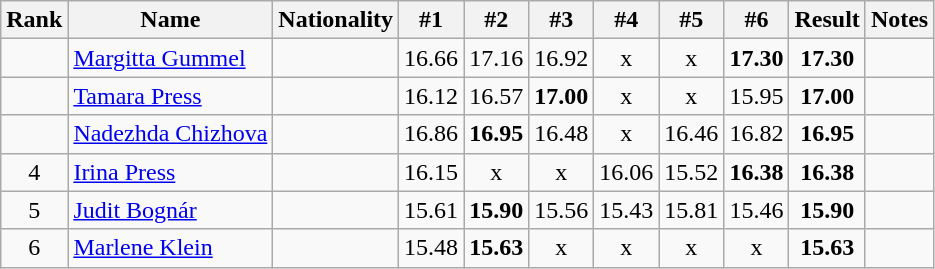<table class="wikitable sortable" style="text-align:center">
<tr>
<th>Rank</th>
<th>Name</th>
<th>Nationality</th>
<th>#1</th>
<th>#2</th>
<th>#3</th>
<th>#4</th>
<th>#5</th>
<th>#6</th>
<th>Result</th>
<th>Notes</th>
</tr>
<tr>
<td></td>
<td align="left"><a href='#'>Margitta Gummel</a></td>
<td align=left></td>
<td>16.66</td>
<td>17.16</td>
<td>16.92</td>
<td>x</td>
<td>x</td>
<td><strong>17.30</strong></td>
<td><strong>17.30</strong></td>
<td></td>
</tr>
<tr>
<td></td>
<td align="left"><a href='#'>Tamara Press</a></td>
<td align=left></td>
<td>16.12</td>
<td>16.57</td>
<td><strong>17.00</strong></td>
<td>x</td>
<td>x</td>
<td>15.95</td>
<td><strong>17.00</strong></td>
<td></td>
</tr>
<tr>
<td></td>
<td align="left"><a href='#'>Nadezhda Chizhova</a></td>
<td align=left></td>
<td>16.86</td>
<td><strong>16.95</strong></td>
<td>16.48</td>
<td>x</td>
<td>16.46</td>
<td>16.82</td>
<td><strong>16.95</strong></td>
<td></td>
</tr>
<tr>
<td>4</td>
<td align="left"><a href='#'>Irina Press</a></td>
<td align=left></td>
<td>16.15</td>
<td>x</td>
<td>x</td>
<td>16.06</td>
<td>15.52</td>
<td><strong>16.38</strong></td>
<td><strong>16.38</strong></td>
<td></td>
</tr>
<tr>
<td>5</td>
<td align="left"><a href='#'>Judit Bognár</a></td>
<td align=left></td>
<td>15.61</td>
<td><strong>15.90</strong></td>
<td>15.56</td>
<td>15.43</td>
<td>15.81</td>
<td>15.46</td>
<td><strong>15.90</strong></td>
<td></td>
</tr>
<tr>
<td>6</td>
<td align="left"><a href='#'>Marlene Klein</a></td>
<td align=left></td>
<td>15.48</td>
<td><strong>15.63</strong></td>
<td>x</td>
<td>x</td>
<td>x</td>
<td>x</td>
<td><strong>15.63</strong></td>
<td></td>
</tr>
</table>
